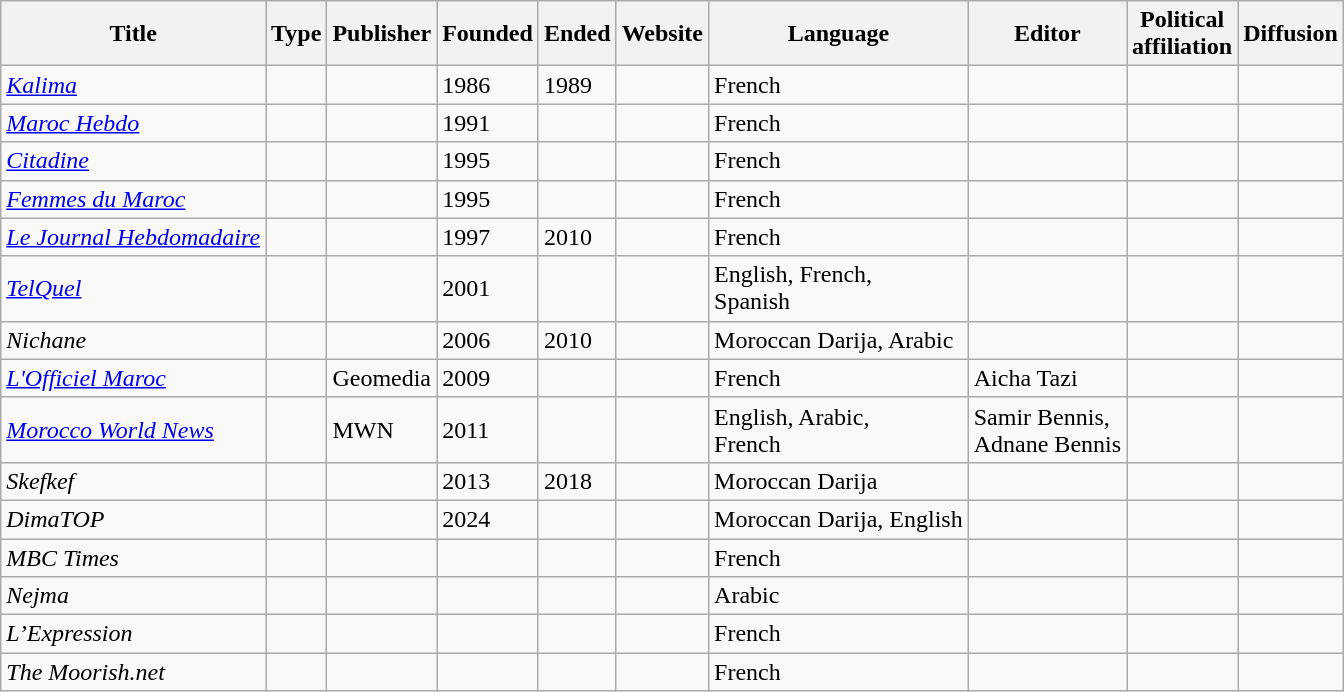<table class="wikitable">
<tr>
<th align="center">Title</th>
<th align="center">Type</th>
<th align="center">Publisher</th>
<th align="center">Founded</th>
<th aligh="center">Ended</th>
<th align="center">Website</th>
<th align="center">Language</th>
<th align="center">Editor</th>
<th align="center" nowrap="">Political<br>affiliation</th>
<th align="center" nowrap="">Diffusion</th>
</tr>
<tr>
<td><em><a href='#'>Kalima</a></em></td>
<td></td>
<td></td>
<td>1986</td>
<td>1989</td>
<td></td>
<td>French</td>
<td></td>
<td></td>
<td></td>
</tr>
<tr>
<td><em><a href='#'>Maroc Hebdo</a></em></td>
<td> </td>
<td></td>
<td>1991</td>
<td></td>
<td></td>
<td>French</td>
<td></td>
<td></td>
<td></td>
</tr>
<tr>
<td><em><a href='#'>Citadine</a></em></td>
<td>  </td>
<td></td>
<td>1995</td>
<td></td>
<td></td>
<td>French</td>
<td></td>
<td></td>
<td></td>
</tr>
<tr>
<td><em><a href='#'>Femmes du Maroc</a></em></td>
<td></td>
<td></td>
<td>1995</td>
<td></td>
<td></td>
<td>French</td>
<td></td>
<td></td>
<td></td>
</tr>
<tr>
<td><em><a href='#'>Le Journal Hebdomadaire</a></em></td>
<td> </td>
<td></td>
<td>1997</td>
<td>2010</td>
<td></td>
<td>French</td>
<td></td>
<td></td>
<td></td>
</tr>
<tr>
<td><em><a href='#'>TelQuel</a></em></td>
<td> </td>
<td></td>
<td>2001</td>
<td></td>
<td></td>
<td>English, French,<br>Spanish</td>
<td></td>
<td></td>
<td></td>
</tr>
<tr>
<td><em>Nichane</em></td>
<td> </td>
<td></td>
<td>2006</td>
<td>2010</td>
<td></td>
<td>Moroccan Darija, Arabic</td>
<td></td>
<td></td>
<td></td>
</tr>
<tr>
<td><em><a href='#'>L'Officiel Maroc</a></em></td>
<td></td>
<td>Geomedia</td>
<td>2009</td>
<td></td>
<td></td>
<td>French</td>
<td>Aicha Tazi</td>
<td></td>
<td></td>
</tr>
<tr>
<td><em><a href='#'>Morocco World News</a></em></td>
<td>  </td>
<td>MWN</td>
<td>2011</td>
<td></td>
<td></td>
<td>English, Arabic,<br>French</td>
<td>Samir Bennis,<br> Adnane Bennis</td>
<td></td>
<td></td>
</tr>
<tr>
<td><em>Skefkef</em></td>
<td>  </td>
<td></td>
<td>2013</td>
<td>2018</td>
<td></td>
<td>Moroccan Darija</td>
<td></td>
<td></td>
<td></td>
</tr>
<tr>
<td><em>DimaTOP</em></td>
<td> </td>
<td></td>
<td>2024</td>
<td></td>
<td></td>
<td>Moroccan Darija, English</td>
<td></td>
<td></td>
<td></td>
</tr>
<tr>
<td><em>MBC Times</em></td>
<td> </td>
<td></td>
<td></td>
<td></td>
<td></td>
<td>French</td>
<td></td>
<td></td>
<td></td>
</tr>
<tr>
<td><em>Nejma</em></td>
<td>  </td>
<td></td>
<td></td>
<td></td>
<td></td>
<td>Arabic</td>
<td></td>
<td></td>
<td></td>
</tr>
<tr>
<td><em>L’Expression</em></td>
<td> </td>
<td></td>
<td></td>
<td></td>
<td></td>
<td>French</td>
<td></td>
<td></td>
<td></td>
</tr>
<tr>
<td><em>The Moorish.net</em></td>
<td></td>
<td></td>
<td></td>
<td></td>
<td></td>
<td>French</td>
<td></td>
<td></td>
<td></td>
</tr>
</table>
